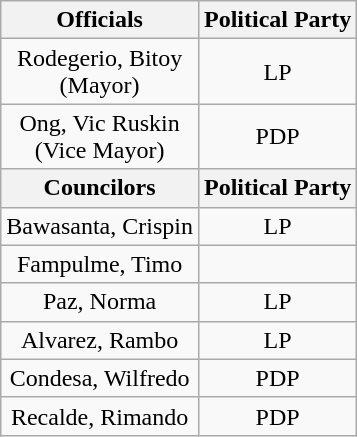<table class="wikitable sortable" style="text-align: center;">
<tr>
<th>Officials</th>
<th>Political Party</th>
</tr>
<tr>
<td align="center">Rodegerio, Bitoy<br>(Mayor)</td>
<td>LP</td>
</tr>
<tr>
<td align="center">Ong, Vic Ruskin<br>(Vice Mayor)</td>
<td>PDP</td>
</tr>
<tr>
<th>Councilors</th>
<th>Political Party</th>
</tr>
<tr>
<td align="center">Bawasanta, Crispin</td>
<td>LP</td>
</tr>
<tr>
<td align="center">Fampulme, Timo</td>
</tr>
<tr>
<td align="center">Paz, Norma</td>
<td>LP</td>
</tr>
<tr>
<td align="center">Alvarez, Rambo</td>
<td>LP</td>
</tr>
<tr>
<td align="center">Condesa, Wilfredo</td>
<td>PDP</td>
</tr>
<tr>
<td align="center">Recalde, Rimando</td>
<td>PDP</td>
</tr>
</table>
